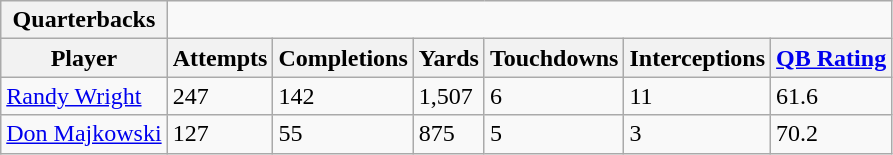<table class="wikitable">
<tr>
<th>Quarterbacks</th>
</tr>
<tr>
<th>Player</th>
<th>Attempts</th>
<th>Completions</th>
<th>Yards</th>
<th>Touchdowns</th>
<th>Interceptions</th>
<th><a href='#'>QB Rating</a></th>
</tr>
<tr>
<td><a href='#'>Randy Wright</a></td>
<td>247</td>
<td>142</td>
<td>1,507</td>
<td>6</td>
<td>11</td>
<td>61.6</td>
</tr>
<tr>
<td><a href='#'>Don Majkowski</a></td>
<td>127</td>
<td>55</td>
<td>875</td>
<td>5</td>
<td>3</td>
<td>70.2</td>
</tr>
</table>
